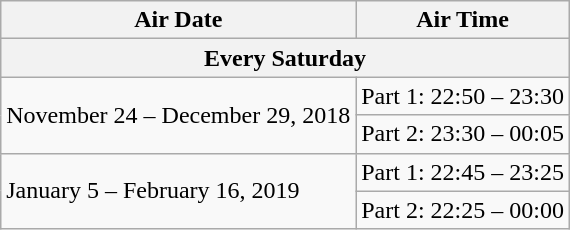<table class="wikitable">
<tr>
<th>Air Date</th>
<th>Air Time</th>
</tr>
<tr>
<th colspan="2">Every Saturday</th>
</tr>
<tr>
<td rowspan="2">November 24 – December 29, 2018</td>
<td>Part 1: 22:50 – 23:30</td>
</tr>
<tr>
<td>Part 2: 23:30 – 00:05</td>
</tr>
<tr>
<td rowspan="2">January 5 – February 16, 2019</td>
<td>Part 1: 22:45 – 23:25</td>
</tr>
<tr>
<td>Part 2: 22:25 – 00:00</td>
</tr>
</table>
